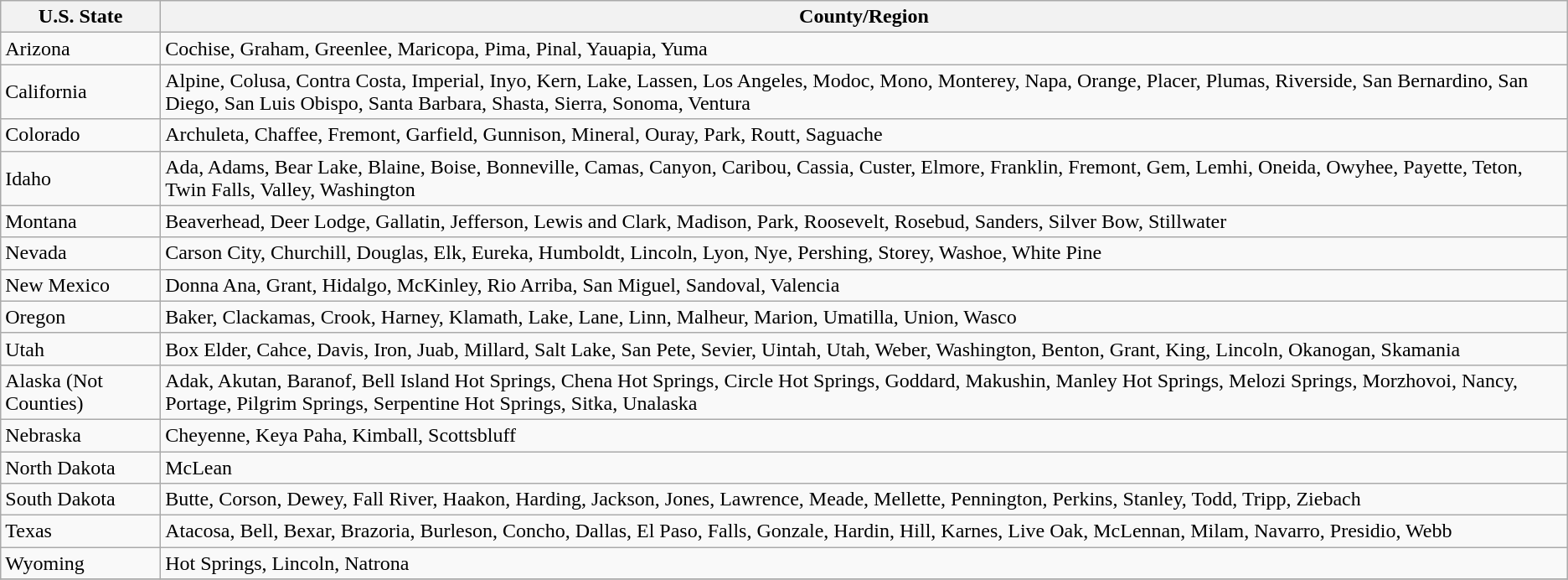<table class="wikitable">
<tr>
<th>U.S. State</th>
<th>County/Region</th>
</tr>
<tr>
<td>Arizona</td>
<td>Cochise, Graham, Greenlee, Maricopa, Pima, Pinal, Yauapia, Yuma</td>
</tr>
<tr>
<td>California</td>
<td>Alpine, Colusa, Contra Costa, Imperial, Inyo, Kern, Lake, Lassen, Los Angeles, Modoc, Mono, Monterey, Napa, Orange, Placer, Plumas, Riverside, San Bernardino, San Diego, San Luis Obispo, Santa Barbara, Shasta, Sierra, Sonoma, Ventura</td>
</tr>
<tr>
<td>Colorado</td>
<td>Archuleta, Chaffee, Fremont, Garfield, Gunnison, Mineral, Ouray, Park, Routt, Saguache</td>
</tr>
<tr>
<td>Idaho</td>
<td>Ada, Adams, Bear Lake, Blaine, Boise, Bonneville, Camas, Canyon, Caribou, Cassia, Custer, Elmore, Franklin, Fremont, Gem, Lemhi, Oneida, Owyhee, Payette, Teton, Twin Falls, Valley, Washington</td>
</tr>
<tr>
<td>Montana</td>
<td>Beaverhead, Deer Lodge, Gallatin, Jefferson, Lewis and Clark, Madison, Park, Roosevelt, Rosebud, Sanders, Silver Bow, Stillwater</td>
</tr>
<tr>
<td>Nevada</td>
<td>Carson City, Churchill, Douglas, Elk, Eureka, Humboldt, Lincoln, Lyon, Nye, Pershing, Storey, Washoe, White Pine</td>
</tr>
<tr>
<td>New Mexico</td>
<td>Donna Ana, Grant, Hidalgo, McKinley, Rio Arriba, San Miguel, Sandoval, Valencia</td>
</tr>
<tr>
<td>Oregon</td>
<td>Baker, Clackamas, Crook, Harney, Klamath, Lake, Lane, Linn, Malheur, Marion, Umatilla, Union, Wasco</td>
</tr>
<tr>
<td>Utah</td>
<td>Box Elder, Cahce, Davis, Iron, Juab, Millard, Salt Lake, San Pete, Sevier, Uintah, Utah, Weber, Washington, Benton, Grant, King, Lincoln, Okanogan, Skamania</td>
</tr>
<tr>
<td>Alaska (Not Counties)</td>
<td>Adak, Akutan, Baranof, Bell Island Hot Springs, Chena Hot Springs, Circle Hot Springs, Goddard, Makushin, Manley Hot Springs, Melozi Springs, Morzhovoi, Nancy, Portage, Pilgrim Springs, Serpentine Hot Springs, Sitka, Unalaska</td>
</tr>
<tr>
<td>Nebraska</td>
<td>Cheyenne, Keya Paha, Kimball, Scottsbluff</td>
</tr>
<tr>
<td>North Dakota</td>
<td>McLean</td>
</tr>
<tr>
<td>South Dakota</td>
<td>Butte, Corson, Dewey, Fall River, Haakon, Harding, Jackson, Jones, Lawrence, Meade, Mellette, Pennington, Perkins, Stanley, Todd, Tripp, Ziebach</td>
</tr>
<tr>
<td>Texas</td>
<td>Atacosa, Bell, Bexar, Brazoria, Burleson, Concho, Dallas, El Paso, Falls, Gonzale, Hardin, Hill, Karnes, Live Oak, McLennan, Milam, Navarro, Presidio, Webb</td>
</tr>
<tr>
<td>Wyoming</td>
<td>Hot Springs, Lincoln, Natrona</td>
</tr>
<tr>
</tr>
</table>
